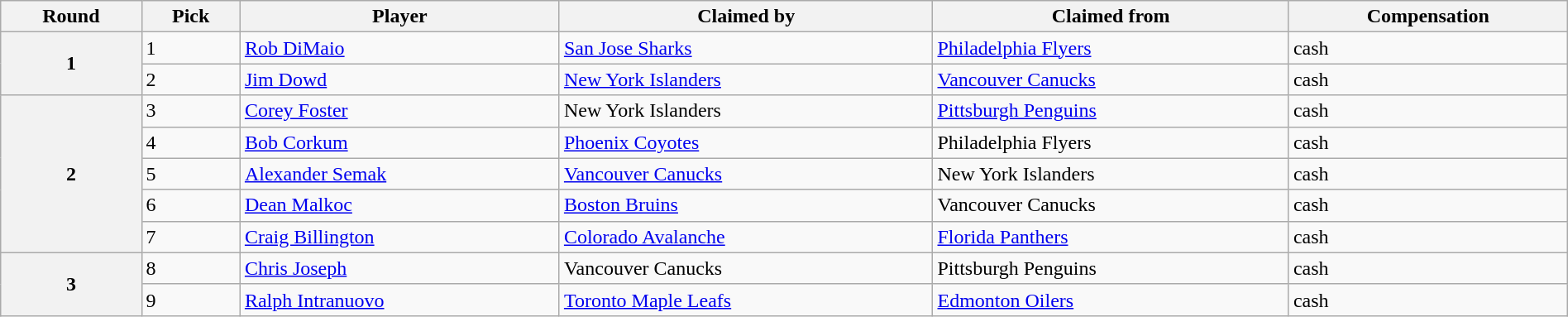<table class="wikitable" style="width: 100%">
<tr>
<th scope="col">Round</th>
<th scope="col">Pick</th>
<th scope="col">Player</th>
<th scope="col">Claimed by</th>
<th scope="col">Claimed from</th>
<th scope="col">Compensation</th>
</tr>
<tr>
<th scope="row" rowspan="2">1</th>
<td>1</td>
<td><a href='#'>Rob DiMaio</a></td>
<td><a href='#'>San Jose Sharks</a></td>
<td><a href='#'>Philadelphia Flyers</a></td>
<td>cash</td>
</tr>
<tr>
<td>2</td>
<td><a href='#'>Jim Dowd</a></td>
<td><a href='#'>New York Islanders</a></td>
<td><a href='#'>Vancouver Canucks</a></td>
<td>cash</td>
</tr>
<tr>
<th scope="row" rowspan="5">2</th>
<td>3</td>
<td><a href='#'>Corey Foster</a></td>
<td>New York Islanders</td>
<td><a href='#'>Pittsburgh Penguins</a></td>
<td>cash</td>
</tr>
<tr>
<td>4</td>
<td><a href='#'>Bob Corkum</a></td>
<td><a href='#'>Phoenix Coyotes</a></td>
<td>Philadelphia Flyers</td>
<td>cash</td>
</tr>
<tr>
<td>5</td>
<td><a href='#'>Alexander Semak</a></td>
<td><a href='#'>Vancouver Canucks</a></td>
<td>New York Islanders</td>
<td>cash</td>
</tr>
<tr>
<td>6</td>
<td><a href='#'>Dean Malkoc</a></td>
<td><a href='#'>Boston Bruins</a></td>
<td>Vancouver Canucks</td>
<td>cash</td>
</tr>
<tr>
<td>7</td>
<td><a href='#'>Craig Billington</a></td>
<td><a href='#'>Colorado Avalanche</a></td>
<td><a href='#'>Florida Panthers</a></td>
<td>cash</td>
</tr>
<tr>
<th scope="row" rowspan="2">3</th>
<td>8</td>
<td><a href='#'>Chris Joseph</a></td>
<td>Vancouver Canucks</td>
<td>Pittsburgh Penguins</td>
<td>cash</td>
</tr>
<tr>
<td>9</td>
<td><a href='#'>Ralph Intranuovo</a></td>
<td><a href='#'>Toronto Maple Leafs</a></td>
<td><a href='#'>Edmonton Oilers</a></td>
<td>cash</td>
</tr>
</table>
